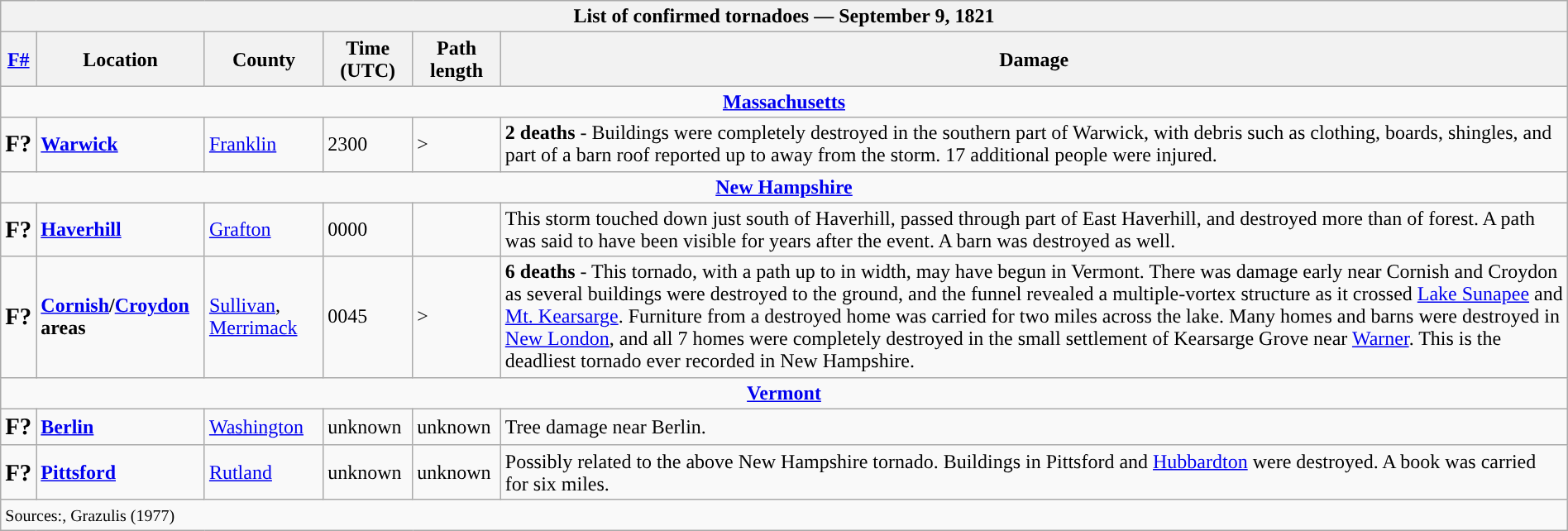<table class="wikitable collapsible" width="100%">
<tr>
<th colspan="6">List of confirmed tornadoes — September 9, 1821</th>
</tr>
<tr>
<th><a href='#'>F#</a></th>
<th>Location</th>
<th>County</th>
<th>Time (UTC)</th>
<th>Path length</th>
<th>Damage</th>
</tr>
<tr>
<td colspan="7" align=center><strong><a href='#'>Massachusetts</a></strong></td>
</tr>
<tr>
<td><big><strong>F?</strong></big></td>
<td><strong><a href='#'>Warwick</a></strong></td>
<td><a href='#'>Franklin</a></td>
<td>2300</td>
<td>></td>
<td><strong>2 deaths</strong> - Buildings were completely destroyed in the southern part of Warwick, with debris such as clothing, boards, shingles, and part of a barn roof reported up to  away from the storm. 17 additional people were injured.</td>
</tr>
<tr>
<td colspan="7" align=center><strong><a href='#'>New Hampshire</a></strong></td>
</tr>
<tr>
<td><big><strong>F?</strong></big></td>
<td><strong><a href='#'>Haverhill</a></strong></td>
<td><a href='#'>Grafton</a></td>
<td>0000</td>
<td></td>
<td>This storm touched down just south of Haverhill, passed through part of East Haverhill, and destroyed more than  of forest. A path was said to have been visible for years after the event. A barn was destroyed as well.</td>
</tr>
<tr>
<td><big><strong>F?</strong></big></td>
<td><strong><a href='#'>Cornish</a>/<a href='#'>Croydon</a> areas</strong></td>
<td><a href='#'>Sullivan</a>, <a href='#'>Merrimack</a></td>
<td>0045</td>
<td>></td>
<td><strong>6 deaths</strong> - This tornado, with a path up to  in width, may have begun in Vermont. There was damage early near Cornish and Croydon as several buildings were destroyed to the ground, and the funnel revealed a multiple-vortex structure as it crossed <a href='#'>Lake Sunapee</a> and <a href='#'>Mt. Kearsarge</a>. Furniture from a destroyed home was carried for two miles across the lake. Many homes and barns were destroyed in <a href='#'>New London</a>, and all 7 homes were completely destroyed in the small settlement of Kearsarge Grove near <a href='#'>Warner</a>. This is the deadliest tornado ever recorded in New Hampshire.</td>
</tr>
<tr>
<td colspan="7" align=center><strong><a href='#'>Vermont</a></strong></td>
</tr>
<tr>
<td><big><strong>F?</strong></big></td>
<td><strong><a href='#'>Berlin</a></strong></td>
<td><a href='#'>Washington</a></td>
<td>unknown</td>
<td>unknown</td>
<td>Tree damage near Berlin.</td>
</tr>
<tr>
<td><big><strong>F?</strong></big></td>
<td><strong><a href='#'>Pittsford</a></strong></td>
<td><a href='#'>Rutland</a></td>
<td>unknown</td>
<td>unknown</td>
<td>Possibly related to the above New Hampshire tornado. Buildings in Pittsford and <a href='#'>Hubbardton</a> were destroyed. A book was carried for six miles.</td>
</tr>
<tr>
<td colspan="7"><small>Sources:, Grazulis (1977)</small></td>
</tr>
</table>
